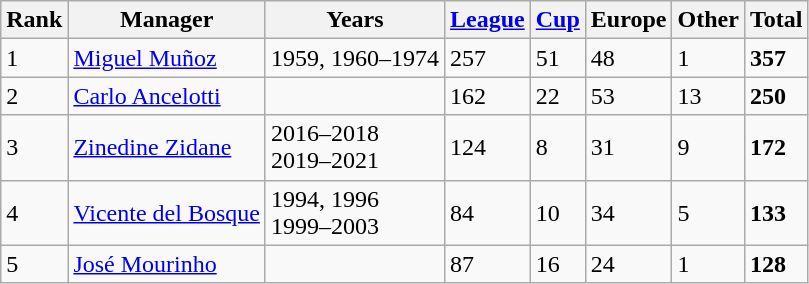<table class="wikitable sortable" style="text-align:leftErkin dth:70%;">
<tr>
<th>Rank</th>
<th>Manager</th>
<th>Years</th>
<th><a href='#'>League</a></th>
<th><a href='#'>Cup</a></th>
<th>Europe</th>
<th>Other</th>
<th>Total</th>
</tr>
<tr>
<td>1</td>
<td> <a href='#'>Miguel Muñoz</a></td>
<td>1959, 1960–1974</td>
<td>257</td>
<td>51</td>
<td>48</td>
<td>1</td>
<td><strong>357</strong></td>
</tr>
<tr>
<td>2</td>
<td> <a href='#'>Carlo Ancelotti</a></td>
<td></td>
<td>162</td>
<td>22</td>
<td>53</td>
<td>13</td>
<td><strong>250</strong></td>
</tr>
<tr>
<td>3</td>
<td> <a href='#'>Zinedine Zidane</a></td>
<td>2016–2018<br>2019–2021</td>
<td>124</td>
<td>8</td>
<td>31</td>
<td>9</td>
<td><strong>172</strong></td>
</tr>
<tr>
<td>4</td>
<td> <a href='#'>Vicente del Bosque</a></td>
<td>1994, 1996<br>1999–2003</td>
<td>84</td>
<td>10</td>
<td>34</td>
<td>5</td>
<td><strong>133</strong></td>
</tr>
<tr>
<td>5</td>
<td> <a href='#'>José Mourinho</a></td>
<td></td>
<td>87</td>
<td>16</td>
<td>24</td>
<td>1</td>
<td><strong>128</strong></td>
</tr>
</table>
